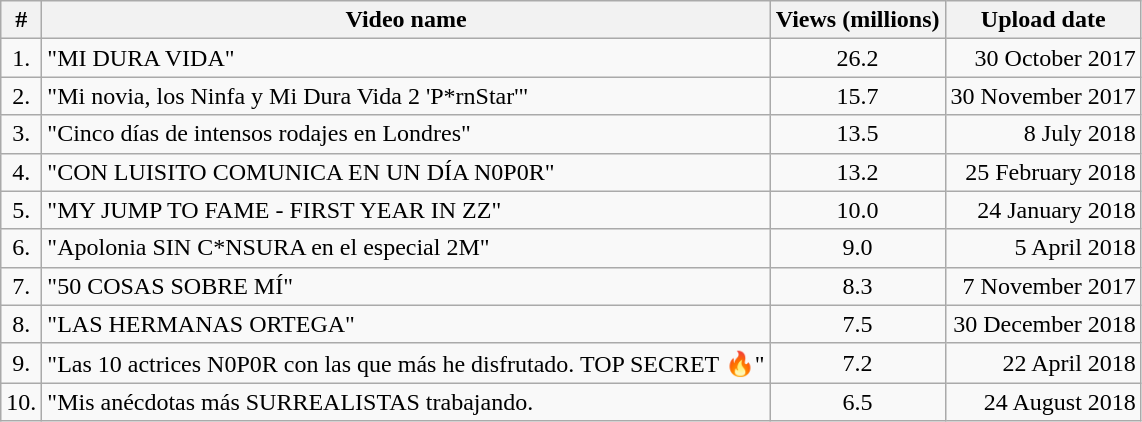<table class="wikitable sortable">
<tr>
<th align="center">#</th>
<th>Video name</th>
<th>Views (millions)</th>
<th align="center" data-sort-type=date>Upload date</th>
</tr>
<tr>
<td align="center">1.</td>
<td>"MI DURA VIDA"</td>
<td align="center">26.2</td>
<td align="right">30 October 2017</td>
</tr>
<tr>
<td align="center">2.</td>
<td>"Mi novia, los Ninfa y Mi Dura Vida 2 'P*rnStar'"</td>
<td align="center">15.7</td>
<td align="right">30 November 2017</td>
</tr>
<tr>
<td align="center">3.</td>
<td>"Cinco días de intensos rodajes en Londres"</td>
<td align="center">13.5</td>
<td align="right">8 July 2018</td>
</tr>
<tr>
<td align="center">4.</td>
<td>"CON LUISITO COMUNICA EN UN DÍA N0P0R"</td>
<td align="center">13.2</td>
<td align="right">25 February 2018</td>
</tr>
<tr>
<td align="center">5.</td>
<td>"MY JUMP TO FAME - FIRST YEAR IN ZZ"</td>
<td align="center">10.0</td>
<td align="right">24 January 2018</td>
</tr>
<tr>
<td align="center">6.</td>
<td>"Apolonia SIN C*NSURA en el especial 2M"</td>
<td align="center">9.0</td>
<td align="right">5 April 2018</td>
</tr>
<tr>
<td align="center">7.</td>
<td>"50 COSAS SOBRE MÍ"</td>
<td align="center">8.3</td>
<td align="right">7 November 2017</td>
</tr>
<tr>
<td align="center">8.</td>
<td>"LAS HERMANAS ORTEGA"</td>
<td align="center">7.5</td>
<td align="right">30 December 2018</td>
</tr>
<tr>
<td align="center">9.</td>
<td>"Las 10 actrices N0P0R con las que más he disfrutado. TOP SECRET 🔥"</td>
<td align="center">7.2</td>
<td align="right">22 April 2018</td>
</tr>
<tr>
<td align="center">10.</td>
<td>"Mis anécdotas más SURREALISTAS trabajando.</td>
<td align="center">6.5</td>
<td align="right">24 August 2018</td>
</tr>
</table>
